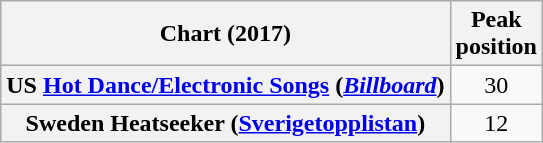<table class="wikitable plainrowheaders" border="1" style="text-align:center;">
<tr>
<th>Chart (2017)</th>
<th>Peak<br>position</th>
</tr>
<tr>
<th scope="row">US <a href='#'>Hot Dance/Electronic Songs</a> (<em><a href='#'>Billboard</a></em>)</th>
<td>30</td>
</tr>
<tr>
<th scope="row">Sweden Heatseeker (<a href='#'>Sverigetopplistan</a>)</th>
<td>12</td>
</tr>
</table>
